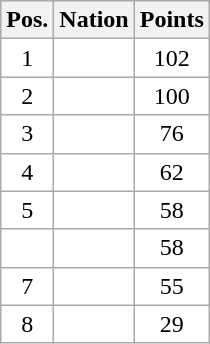<table class="wikitable gauche" cellspacing="1">
<tr style="text-align:center; background:#efefef;">
<th>Pos.</th>
<th>Nation</th>
<th>Points</th>
</tr>
<tr style="vertical-align:top; text-align:center; background:#fff;">
<td>1</td>
<td style="text-align:left;"></td>
<td>102</td>
</tr>
<tr style="vertical-align:top; text-align:center; background:#fff;">
<td>2</td>
<td style="text-align:left;"></td>
<td>100</td>
</tr>
<tr style="vertical-align:top; text-align:center; background:#fff;">
<td>3</td>
<td style="text-align:left;"></td>
<td>76</td>
</tr>
<tr style="vertical-align:top; text-align:center; background:#fff;">
<td>4</td>
<td style="text-align:left;"></td>
<td>62</td>
</tr>
<tr style="vertical-align:top; text-align:center; background:#fff;">
<td>5</td>
<td style="text-align:left;"></td>
<td>58</td>
</tr>
<tr style="vertical-align:top; text-align:center; background:#fff;">
<td></td>
<td style="text-align:left;"></td>
<td>58</td>
</tr>
<tr style="vertical-align:top; text-align:center; background:#fff;">
<td>7</td>
<td style="text-align:left;"></td>
<td>55</td>
</tr>
<tr style="vertical-align:top; text-align:center; background:#fff;">
<td>8</td>
<td style="text-align:left;"></td>
<td>29</td>
</tr>
</table>
